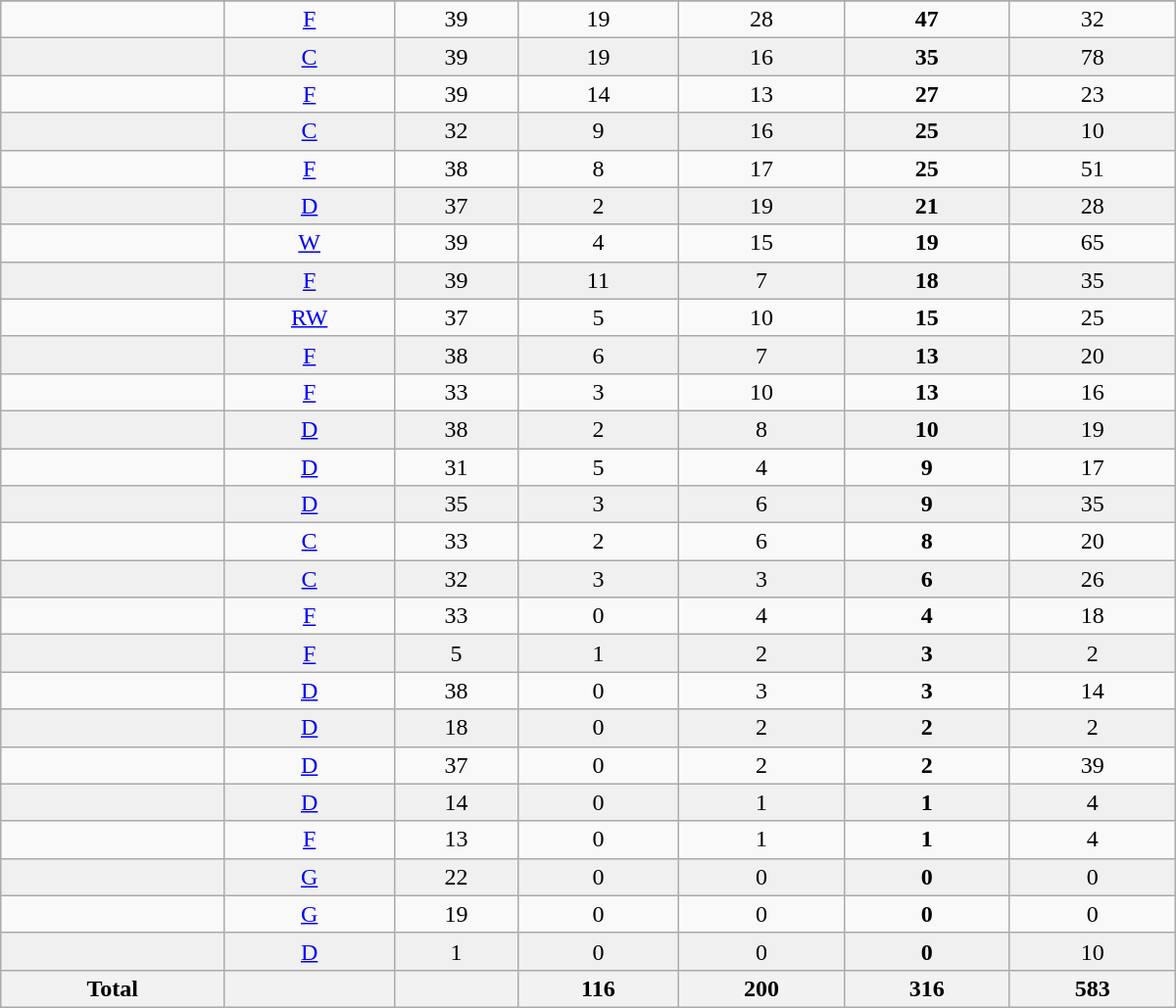<table class="wikitable sortable" width=800>
<tr align="center">
</tr>
<tr align="center" bgcolor="">
<td></td>
<td><a href='#'>F</a></td>
<td>39</td>
<td>19</td>
<td>28</td>
<td><strong>47</strong></td>
<td>32</td>
</tr>
<tr align="center" bgcolor="f0f0f0">
<td></td>
<td><a href='#'>C</a></td>
<td>39</td>
<td>19</td>
<td>16</td>
<td><strong>35</strong></td>
<td>78</td>
</tr>
<tr align="center" bgcolor="">
<td></td>
<td><a href='#'>F</a></td>
<td>39</td>
<td>14</td>
<td>13</td>
<td><strong>27</strong></td>
<td>23</td>
</tr>
<tr align="center" bgcolor="f0f0f0">
<td></td>
<td><a href='#'>C</a></td>
<td>32</td>
<td>9</td>
<td>16</td>
<td><strong>25</strong></td>
<td>10</td>
</tr>
<tr align="center" bgcolor="">
<td></td>
<td><a href='#'>F</a></td>
<td>38</td>
<td>8</td>
<td>17</td>
<td><strong>25</strong></td>
<td>51</td>
</tr>
<tr align="center" bgcolor="f0f0f0">
<td></td>
<td><a href='#'>D</a></td>
<td>37</td>
<td>2</td>
<td>19</td>
<td><strong>21</strong></td>
<td>28</td>
</tr>
<tr align="center" bgcolor="">
<td></td>
<td><a href='#'>W</a></td>
<td>39</td>
<td>4</td>
<td>15</td>
<td><strong>19</strong></td>
<td>65</td>
</tr>
<tr align="center" bgcolor="f0f0f0">
<td></td>
<td><a href='#'>F</a></td>
<td>39</td>
<td>11</td>
<td>7</td>
<td><strong>18</strong></td>
<td>35</td>
</tr>
<tr align="center" bgcolor="">
<td></td>
<td><a href='#'>RW</a></td>
<td>37</td>
<td>5</td>
<td>10</td>
<td><strong>15</strong></td>
<td>25</td>
</tr>
<tr align="center" bgcolor="f0f0f0">
<td></td>
<td><a href='#'>F</a></td>
<td>38</td>
<td>6</td>
<td>7</td>
<td><strong>13</strong></td>
<td>20</td>
</tr>
<tr align="center" bgcolor="">
<td></td>
<td><a href='#'>F</a></td>
<td>33</td>
<td>3</td>
<td>10</td>
<td><strong>13</strong></td>
<td>16</td>
</tr>
<tr align="center" bgcolor="f0f0f0">
<td></td>
<td><a href='#'>D</a></td>
<td>38</td>
<td>2</td>
<td>8</td>
<td><strong>10</strong></td>
<td>19</td>
</tr>
<tr align="center" bgcolor="">
<td></td>
<td><a href='#'>D</a></td>
<td>31</td>
<td>5</td>
<td>4</td>
<td><strong>9</strong></td>
<td>17</td>
</tr>
<tr align="center" bgcolor="f0f0f0">
<td></td>
<td><a href='#'>D</a></td>
<td>35</td>
<td>3</td>
<td>6</td>
<td><strong>9</strong></td>
<td>35</td>
</tr>
<tr align="center" bgcolor="">
<td></td>
<td><a href='#'>C</a></td>
<td>33</td>
<td>2</td>
<td>6</td>
<td><strong>8</strong></td>
<td>20</td>
</tr>
<tr align="center" bgcolor="f0f0f0">
<td></td>
<td><a href='#'>C</a></td>
<td>32</td>
<td>3</td>
<td>3</td>
<td><strong>6</strong></td>
<td>26</td>
</tr>
<tr align="center" bgcolor="">
<td></td>
<td><a href='#'>F</a></td>
<td>33</td>
<td>0</td>
<td>4</td>
<td><strong>4</strong></td>
<td>18</td>
</tr>
<tr align="center" bgcolor="f0f0f0">
<td></td>
<td><a href='#'>F</a></td>
<td>5</td>
<td>1</td>
<td>2</td>
<td><strong>3</strong></td>
<td>2</td>
</tr>
<tr align="center" bgcolor="">
<td></td>
<td><a href='#'>D</a></td>
<td>38</td>
<td>0</td>
<td>3</td>
<td><strong>3</strong></td>
<td>14</td>
</tr>
<tr align="center" bgcolor="f0f0f0">
<td></td>
<td><a href='#'>D</a></td>
<td>18</td>
<td>0</td>
<td>2</td>
<td><strong>2</strong></td>
<td>2</td>
</tr>
<tr align="center" bgcolor="">
<td></td>
<td><a href='#'>D</a></td>
<td>37</td>
<td>0</td>
<td>2</td>
<td><strong>2</strong></td>
<td>39</td>
</tr>
<tr align="center" bgcolor="f0f0f0">
<td></td>
<td><a href='#'>D</a></td>
<td>14</td>
<td>0</td>
<td>1</td>
<td><strong>1</strong></td>
<td>4</td>
</tr>
<tr align="center" bgcolor="">
<td></td>
<td><a href='#'>F</a></td>
<td>13</td>
<td>0</td>
<td>1</td>
<td><strong>1</strong></td>
<td>4</td>
</tr>
<tr align="center" bgcolor="f0f0f0">
<td></td>
<td><a href='#'>G</a></td>
<td>22</td>
<td>0</td>
<td>0</td>
<td><strong>0</strong></td>
<td>0</td>
</tr>
<tr align="center" bgcolor="">
<td></td>
<td><a href='#'>G</a></td>
<td>19</td>
<td>0</td>
<td>0</td>
<td><strong>0</strong></td>
<td>0</td>
</tr>
<tr align="center" bgcolor="f0f0f0">
<td></td>
<td><a href='#'>D</a></td>
<td>1</td>
<td>0</td>
<td>0</td>
<td><strong>0</strong></td>
<td>10</td>
</tr>
<tr>
<th>Total</th>
<th></th>
<th></th>
<th>116</th>
<th>200</th>
<th>316</th>
<th>583</th>
</tr>
</table>
